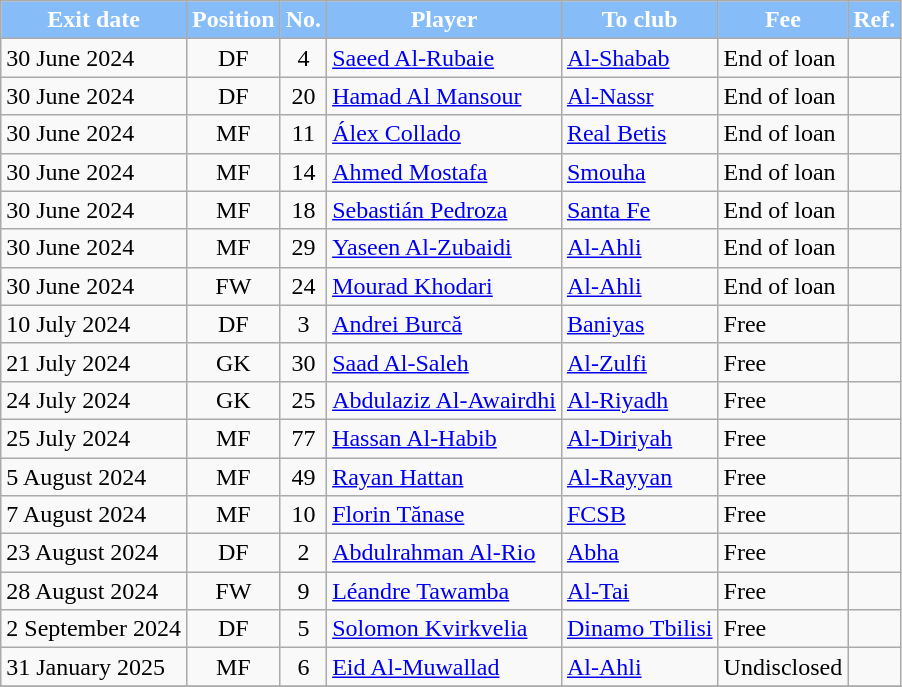<table class="wikitable sortable">
<tr>
<th style="background:#86bdf8; color:white;">Exit date</th>
<th style="background:#86bdf8; color:white;">Position</th>
<th style="background:#86bdf8; color:white;">No.</th>
<th style="background:#86bdf8; color:white;">Player</th>
<th style="background:#86bdf8; color:white;">To club</th>
<th style="background:#86bdf8; color:white;">Fee</th>
<th style="background:#86bdf8; color:white;">Ref.</th>
</tr>
<tr>
<td>30 June 2024</td>
<td style="text-align:center;">DF</td>
<td style="text-align:center;">4</td>
<td style="text-align:left;"> <a href='#'>Saeed Al-Rubaie</a></td>
<td style="text-align:left;"> <a href='#'>Al-Shabab</a></td>
<td>End of loan</td>
<td></td>
</tr>
<tr>
<td>30 June 2024</td>
<td style="text-align:center;">DF</td>
<td style="text-align:center;">20</td>
<td style="text-align:left;"> <a href='#'>Hamad Al Mansour</a></td>
<td style="text-align:left;"> <a href='#'>Al-Nassr</a></td>
<td>End of loan</td>
<td></td>
</tr>
<tr>
<td>30 June 2024</td>
<td style="text-align:center;">MF</td>
<td style="text-align:center;">11</td>
<td style="text-align:left;"> <a href='#'>Álex Collado</a></td>
<td style="text-align:left;"> <a href='#'>Real Betis</a></td>
<td>End of loan</td>
<td></td>
</tr>
<tr>
<td>30 June 2024</td>
<td style="text-align:center;">MF</td>
<td style="text-align:center;">14</td>
<td style="text-align:left;"> <a href='#'>Ahmed Mostafa</a></td>
<td style="text-align:left;"> <a href='#'>Smouha</a></td>
<td>End of loan</td>
<td></td>
</tr>
<tr>
<td>30 June 2024</td>
<td style="text-align:center;">MF</td>
<td style="text-align:center;">18</td>
<td style="text-align:left;"> <a href='#'>Sebastián Pedroza</a></td>
<td style="text-align:left;"> <a href='#'>Santa Fe</a></td>
<td>End of loan</td>
<td></td>
</tr>
<tr>
<td>30 June 2024</td>
<td style="text-align:center;">MF</td>
<td style="text-align:center;">29</td>
<td style="text-align:left;"> <a href='#'>Yaseen Al-Zubaidi</a></td>
<td style="text-align:left;"> <a href='#'>Al-Ahli</a></td>
<td>End of loan</td>
<td></td>
</tr>
<tr>
<td>30 June 2024</td>
<td style="text-align:center;">FW</td>
<td style="text-align:center;">24</td>
<td style="text-align:left;"> <a href='#'>Mourad Khodari</a></td>
<td style="text-align:left;"> <a href='#'>Al-Ahli</a></td>
<td>End of loan</td>
<td></td>
</tr>
<tr>
<td>10 July 2024</td>
<td style="text-align:center;">DF</td>
<td style="text-align:center;">3</td>
<td style="text-align:left;"> <a href='#'>Andrei Burcă</a></td>
<td style="text-align:left;"> <a href='#'>Baniyas</a></td>
<td>Free</td>
<td></td>
</tr>
<tr>
<td>21 July 2024</td>
<td style="text-align:center;">GK</td>
<td style="text-align:center;">30</td>
<td style="text-align:left;"> <a href='#'>Saad Al-Saleh</a></td>
<td style="text-align:left;"> <a href='#'>Al-Zulfi</a></td>
<td>Free</td>
<td></td>
</tr>
<tr>
<td>24 July 2024</td>
<td style="text-align:center;">GK</td>
<td style="text-align:center;">25</td>
<td style="text-align:left;"> <a href='#'>Abdulaziz Al-Awairdhi</a></td>
<td style="text-align:left;"> <a href='#'>Al-Riyadh</a></td>
<td>Free</td>
<td></td>
</tr>
<tr>
<td>25 July 2024</td>
<td style="text-align:center;">MF</td>
<td style="text-align:center;">77</td>
<td style="text-align:left;"> <a href='#'>Hassan Al-Habib</a></td>
<td style="text-align:left;"> <a href='#'>Al-Diriyah</a></td>
<td>Free</td>
<td></td>
</tr>
<tr>
<td>5 August 2024</td>
<td style="text-align:center;">MF</td>
<td style="text-align:center;">49</td>
<td style="text-align:left;"> <a href='#'>Rayan Hattan</a></td>
<td style="text-align:left;"> <a href='#'>Al-Rayyan</a></td>
<td>Free</td>
<td></td>
</tr>
<tr>
<td>7 August 2024</td>
<td style="text-align:center;">MF</td>
<td style="text-align:center;">10</td>
<td style="text-align:left;"> <a href='#'>Florin Tănase</a></td>
<td style="text-align:left;"> <a href='#'>FCSB</a></td>
<td>Free</td>
<td></td>
</tr>
<tr>
<td>23 August 2024</td>
<td style="text-align:center;">DF</td>
<td style="text-align:center;">2</td>
<td style="text-align:left;"> <a href='#'>Abdulrahman Al-Rio</a></td>
<td style="text-align:left;"> <a href='#'>Abha</a></td>
<td>Free</td>
<td></td>
</tr>
<tr>
<td>28 August 2024</td>
<td style="text-align:center;">FW</td>
<td style="text-align:center;">9</td>
<td style="text-align:left;"> <a href='#'>Léandre Tawamba</a></td>
<td style="text-align:left;"> <a href='#'>Al-Tai</a></td>
<td>Free</td>
<td></td>
</tr>
<tr>
<td>2 September 2024</td>
<td style="text-align:center;">DF</td>
<td style="text-align:center;">5</td>
<td style="text-align:left;"> <a href='#'>Solomon Kvirkvelia</a></td>
<td style="text-align:left;"> <a href='#'>Dinamo Tbilisi</a></td>
<td>Free</td>
<td></td>
</tr>
<tr>
<td>31 January 2025</td>
<td style="text-align:center;">MF</td>
<td style="text-align:center;">6</td>
<td style="text-align:left;"> <a href='#'>Eid Al-Muwallad</a></td>
<td style="text-align:left;"> <a href='#'>Al-Ahli</a></td>
<td>Undisclosed</td>
<td></td>
</tr>
<tr>
</tr>
</table>
